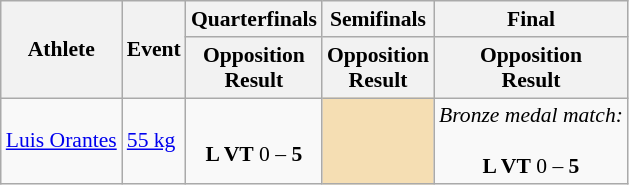<table class="wikitable" border="1" style="font-size:90%">
<tr>
<th rowspan=2>Athlete</th>
<th rowspan=2>Event</th>
<th>Quarterfinals</th>
<th>Semifinals</th>
<th>Final</th>
</tr>
<tr>
<th>Opposition<br>Result</th>
<th>Opposition<br>Result</th>
<th>Opposition<br>Result</th>
</tr>
<tr>
<td><a href='#'>Luis Orantes</a></td>
<td><a href='#'>55 kg</a></td>
<td align=center><br><strong>L VT</strong> 0 – <strong>5</strong></td>
<td bgcolor=wheat></td>
<td align=center><em>Bronze medal match:</em><br><br><strong>L VT</strong> 0 – <strong>5</strong></td>
</tr>
</table>
